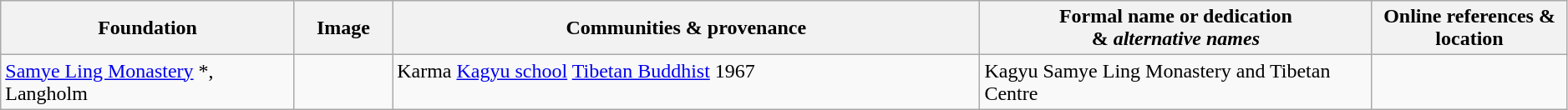<table width=99% class="wikitable">
<tr>
<th width = 15%>Foundation</th>
<th width = 5%>Image</th>
<th width = 30%>Communities & provenance</th>
<th width = 20%>Formal name or dedication <br>& <em>alternative names</em></th>
<th width = 10%>Online references & location</th>
</tr>
<tr valign=top>
<td><a href='#'>Samye Ling Monastery</a> *, Langholm</td>
<td></td>
<td>Karma <a href='#'>Kagyu school</a> <a href='#'>Tibetan Buddhist</a> 1967</td>
<td>Kagyu Samye Ling Monastery and Tibetan Centre</td>
<td></td>
</tr>
</table>
